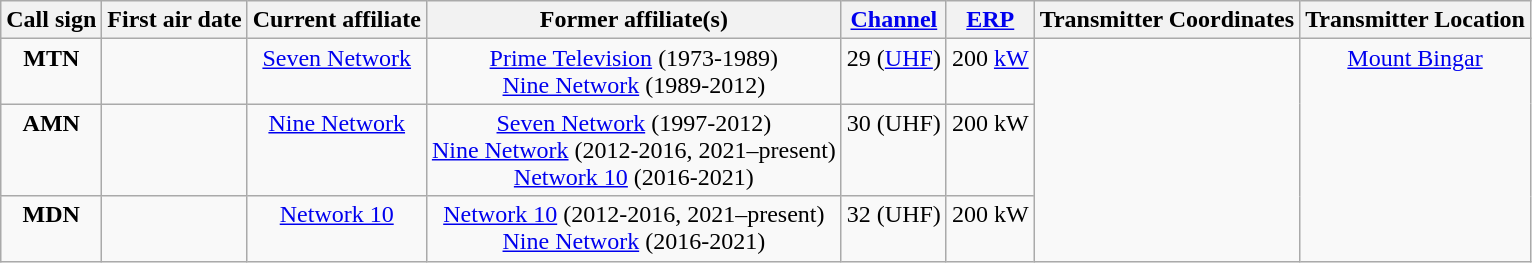<table class="wikitable">
<tr>
<th>Call sign</th>
<th>First air date</th>
<th>Current affiliate</th>
<th>Former affiliate(s)</th>
<th><a href='#'>Channel</a></th>
<th><a href='#'>ERP</a></th>
<th>Transmitter Coordinates</th>
<th>Transmitter Location</th>
</tr>
<tr style="vertical-align: top; text-align: center;">
<td><strong>MTN</strong></td>
<td></td>
<td><a href='#'>Seven Network</a></td>
<td><a href='#'>Prime Television</a> (1973-1989)<br> <a href='#'>Nine Network</a> (1989-2012)</td>
<td>29 (<a href='#'>UHF</a>)</td>
<td>200 <a href='#'>kW</a></td>
<td rowspan="3"></td>
<td rowspan="3"><a href='#'>Mount Bingar</a></td>
</tr>
<tr style="vertical-align: top; text-align: center;">
<td><strong>AMN</strong></td>
<td></td>
<td><a href='#'>Nine Network</a></td>
<td><a href='#'>Seven Network</a> (1997-2012)<br> <a href='#'>Nine Network</a> (2012-2016, 2021–present)<br> <a href='#'>Network 10</a> (2016-2021)</td>
<td>30 (UHF)</td>
<td>200 kW</td>
</tr>
<tr style="vertical-align: top; text-align: center;">
<td><strong>MDN</strong></td>
<td></td>
<td><a href='#'>Network 10</a></td>
<td><a href='#'>Network 10</a> (2012-2016, 2021–present)<br> <a href='#'>Nine Network</a> (2016-2021)</td>
<td>32 (UHF)</td>
<td>200 kW</td>
</tr>
</table>
